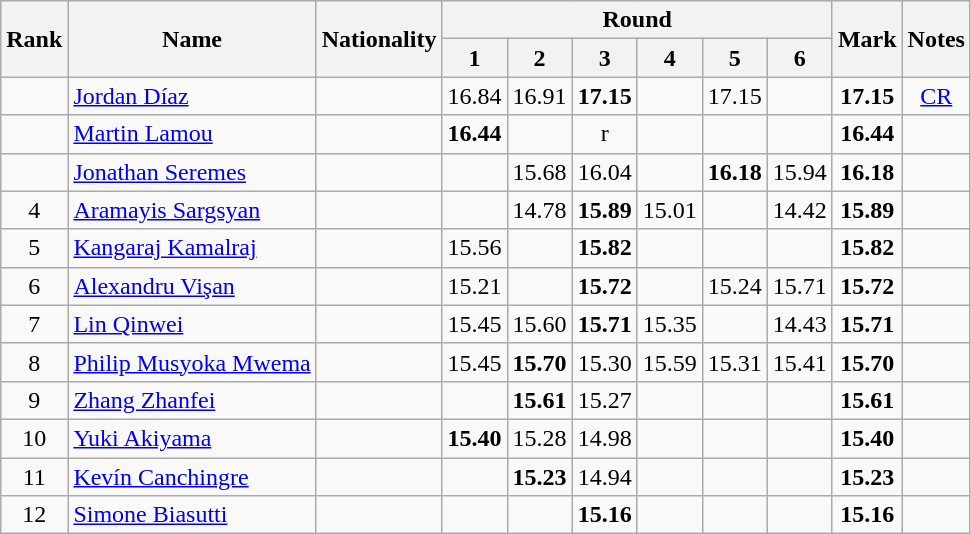<table class="wikitable sortable" style="text-align:center">
<tr>
<th rowspan=2 data-sort-type="number">Rank</th>
<th rowspan=2>Name</th>
<th rowspan=2>Nationality</th>
<th colspan=6>Round</th>
<th rowspan=2>Mark</th>
<th rowspan=2>Notes</th>
</tr>
<tr>
<th>1</th>
<th>2</th>
<th>3</th>
<th>4</th>
<th>5</th>
<th>6</th>
</tr>
<tr>
<td></td>
<td align="left"><a href='#'>Jordan Díaz</a></td>
<td align="left"></td>
<td>16.84</td>
<td>16.91</td>
<td><strong>17.15</strong></td>
<td></td>
<td>17.15</td>
<td></td>
<td><strong>17.15</strong></td>
<td><a href='#'>CR</a></td>
</tr>
<tr>
<td></td>
<td align="left"><a href='#'>Martin Lamou</a></td>
<td align="left"></td>
<td><strong>16.44</strong></td>
<td></td>
<td>r</td>
<td></td>
<td></td>
<td></td>
<td><strong>16.44</strong></td>
<td></td>
</tr>
<tr>
<td></td>
<td align="left"><a href='#'>Jonathan Seremes</a></td>
<td align="left"></td>
<td></td>
<td>15.68</td>
<td>16.04</td>
<td></td>
<td><strong>16.18</strong></td>
<td>15.94</td>
<td><strong>16.18</strong></td>
<td></td>
</tr>
<tr>
<td>4</td>
<td align="left"><a href='#'>Aramayis Sargsyan</a></td>
<td align="left"></td>
<td></td>
<td>14.78</td>
<td><strong>15.89</strong></td>
<td>15.01</td>
<td></td>
<td>14.42</td>
<td><strong>15.89</strong></td>
<td></td>
</tr>
<tr>
<td>5</td>
<td align="left"><a href='#'>Kangaraj Kamalraj</a></td>
<td align="left"></td>
<td>15.56</td>
<td></td>
<td><strong>15.82</strong></td>
<td></td>
<td></td>
<td></td>
<td><strong>15.82</strong></td>
<td></td>
</tr>
<tr>
<td>6</td>
<td align="left"><a href='#'>Alexandru Vişan</a></td>
<td align="left"></td>
<td>15.21</td>
<td></td>
<td><strong>15.72</strong></td>
<td></td>
<td>15.24</td>
<td>15.71</td>
<td><strong>15.72</strong></td>
<td></td>
</tr>
<tr>
<td>7</td>
<td align="left"><a href='#'>Lin Qinwei</a></td>
<td align="left"></td>
<td>15.45</td>
<td>15.60</td>
<td><strong>15.71</strong></td>
<td>15.35</td>
<td></td>
<td>14.43</td>
<td><strong>15.71</strong></td>
<td></td>
</tr>
<tr>
<td>8</td>
<td align="left"><a href='#'>Philip Musyoka Mwema</a></td>
<td align="left"></td>
<td>15.45</td>
<td><strong>15.70</strong></td>
<td>15.30</td>
<td>15.59</td>
<td>15.31</td>
<td>15.41</td>
<td><strong>15.70</strong></td>
<td></td>
</tr>
<tr>
<td>9</td>
<td align="left"><a href='#'>Zhang Zhanfei</a></td>
<td align="left"></td>
<td></td>
<td><strong>15.61</strong></td>
<td>15.27</td>
<td></td>
<td></td>
<td></td>
<td><strong>15.61</strong></td>
<td></td>
</tr>
<tr>
<td>10</td>
<td align="left"><a href='#'>Yuki Akiyama</a></td>
<td align="left"></td>
<td><strong>15.40</strong></td>
<td>15.28</td>
<td>14.98</td>
<td></td>
<td></td>
<td></td>
<td><strong>15.40</strong></td>
<td></td>
</tr>
<tr>
<td>11</td>
<td align="left"><a href='#'>Kevín Canchingre</a></td>
<td align="left"></td>
<td></td>
<td><strong>15.23</strong></td>
<td>14.94</td>
<td></td>
<td></td>
<td></td>
<td><strong>15.23</strong></td>
<td></td>
</tr>
<tr>
<td>12</td>
<td align="left"><a href='#'>Simone Biasutti</a></td>
<td align="left"></td>
<td></td>
<td></td>
<td><strong>15.16</strong></td>
<td></td>
<td></td>
<td></td>
<td><strong>15.16</strong></td>
<td></td>
</tr>
</table>
